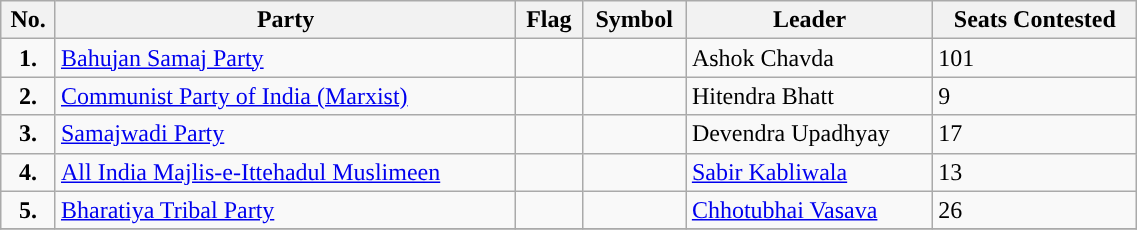<table class="wikitable" width="60%">
<tr>
<th>No.</th>
<th>Party</th>
<th>Flag</th>
<th>Symbol</th>
<th>Leader</th>
<th>Seats Contested</th>
</tr>
<tr>
<td style="text-align:center; background:"><strong>1.</strong></td>
<td><a href='#'>Bahujan Samaj Party</a></td>
<td></td>
<td></td>
<td>Ashok Chavda</td>
<td>101</td>
</tr>
<tr>
<td style="text-align:center; background:"><strong>2.</strong></td>
<td><a href='#'>Communist Party of India (Marxist)</a></td>
<td></td>
<td></td>
<td>Hitendra Bhatt</td>
<td>9</td>
</tr>
<tr>
<td style="text-align:center; background:"><strong>3.</strong></td>
<td><a href='#'>Samajwadi Party</a></td>
<td></td>
<td></td>
<td>Devendra Upadhyay</td>
<td>17</td>
</tr>
<tr>
<td style="text-align:center; background:"><strong>4.</strong></td>
<td><a href='#'>All India Majlis-e-Ittehadul Muslimeen</a></td>
<td></td>
<td></td>
<td><a href='#'>Sabir Kabliwala</a></td>
<td>13</td>
</tr>
<tr>
<td style="text-align:center; background:"><strong>5.</strong></td>
<td><a href='#'>Bharatiya Tribal Party</a></td>
<td></td>
<td></td>
<td><a href='#'>Chhotubhai Vasava</a></td>
<td>26</td>
</tr>
<tr>
</tr>
</table>
